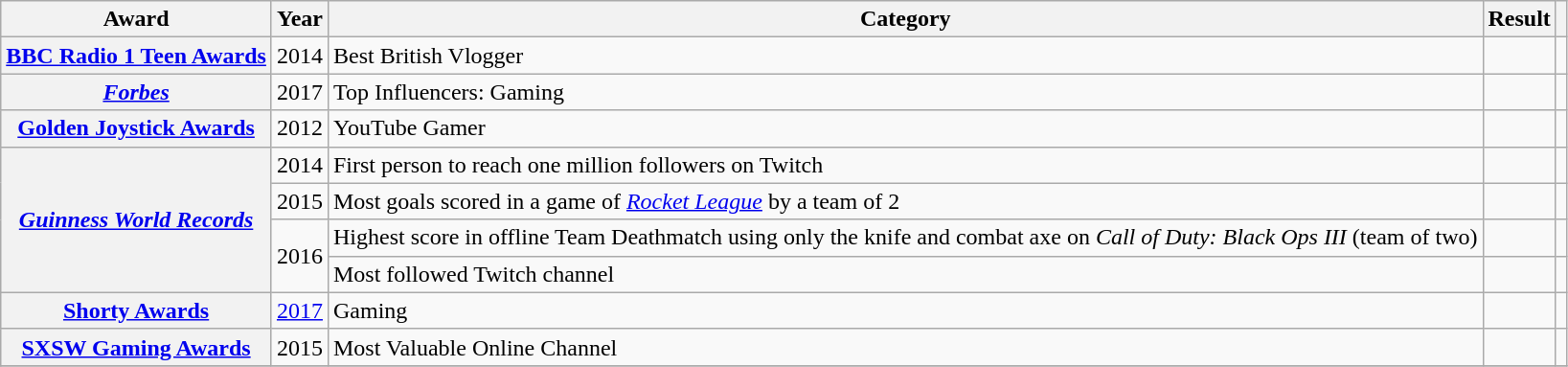<table class="wikitable sortable plainrowheaders">
<tr>
<th scope="col">Award</th>
<th scope="col">Year</th>
<th scope="col">Category</th>
<th scope="col">Result</th>
<th scope="col" class="unsortable"></th>
</tr>
<tr>
<th scope="row"><a href='#'>BBC Radio 1 Teen Awards</a></th>
<td>2014</td>
<td>Best British Vlogger</td>
<td></td>
<td style="text-align: center;"></td>
</tr>
<tr>
<th scope="row"><em><a href='#'>Forbes</a></em></th>
<td>2017</td>
<td>Top Influencers: Gaming</td>
<td></td>
<td style="text-align: center;"></td>
</tr>
<tr>
<th scope="row"><a href='#'>Golden Joystick Awards</a></th>
<td>2012</td>
<td>YouTube Gamer</td>
<td></td>
<td style="text-align: center;"></td>
</tr>
<tr>
<th scope="row" rowspan="4"><em><a href='#'>Guinness World Records</a></em></th>
<td>2014</td>
<td>First person to reach one million followers on Twitch</td>
<td></td>
<td style="text-align: center;"></td>
</tr>
<tr>
<td>2015</td>
<td>Most goals scored in a game of <em><a href='#'>Rocket League</a></em> by a team of 2</td>
<td></td>
<td style="text-align: center;"></td>
</tr>
<tr>
<td rowspan="2">2016</td>
<td>Highest score in offline Team Deathmatch using only the knife and combat axe on <em>Call of Duty: Black Ops III</em> (team of two)</td>
<td></td>
<td style="text-align: center;"></td>
</tr>
<tr>
<td>Most followed Twitch channel</td>
<td></td>
<td style="text-align: center;"></td>
</tr>
<tr>
<th scope="row"><a href='#'>Shorty Awards</a></th>
<td><a href='#'>2017</a></td>
<td>Gaming</td>
<td></td>
<td style="text-align: center;"></td>
</tr>
<tr>
<th scope="row"><a href='#'>SXSW Gaming Awards</a></th>
<td>2015</td>
<td>Most Valuable Online Channel</td>
<td></td>
<td style="text-align: center;"></td>
</tr>
<tr>
</tr>
</table>
